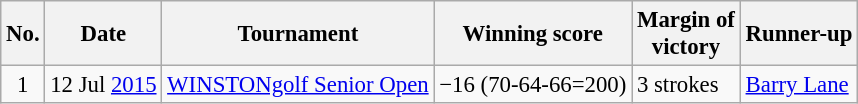<table class="wikitable" style="font-size:95%;">
<tr>
<th>No.</th>
<th>Date</th>
<th>Tournament</th>
<th>Winning score</th>
<th>Margin of<br>victory</th>
<th>Runner-up</th>
</tr>
<tr>
<td align=center>1</td>
<td>12 Jul <a href='#'>2015</a></td>
<td><a href='#'>WINSTONgolf Senior Open</a></td>
<td>−16 (70-64-66=200)</td>
<td>3 strokes</td>
<td> <a href='#'>Barry Lane</a></td>
</tr>
</table>
